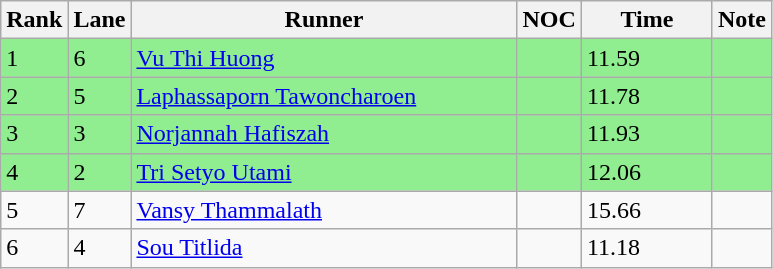<table class="wikitable sortable" style="text-align:Left">
<tr>
<th width=10>Rank</th>
<th width=10>Lane</th>
<th width=250>Runner</th>
<th width=10>NOC</th>
<th width=80>Time</th>
<th width=10>Note</th>
</tr>
<tr bgcolor=lightgreen>
<td>1</td>
<td>6</td>
<td><a href='#'>Vu Thi Huong</a></td>
<td></td>
<td>11.59</td>
<td Q></td>
</tr>
<tr bgcolor=lightgreen>
<td>2</td>
<td>5</td>
<td><a href='#'>Laphassaporn Tawoncharoen</a></td>
<td></td>
<td>11.78</td>
<td Q></td>
</tr>
<tr bgcolor=lightgreen>
<td>3</td>
<td>3</td>
<td><a href='#'>Norjannah Hafiszah</a></td>
<td></td>
<td>11.93</td>
<td Q></td>
</tr>
<tr bgcolor=lightgreen>
<td>4</td>
<td>2</td>
<td><a href='#'>Tri Setyo Utami</a></td>
<td></td>
<td>12.06</td>
<td Q></td>
</tr>
<tr>
<td>5</td>
<td>7</td>
<td><a href='#'>Vansy Thammalath</a></td>
<td></td>
<td>15.66</td>
<td></td>
</tr>
<tr>
<td>6</td>
<td>4</td>
<td><a href='#'>Sou Titlida</a></td>
<td></td>
<td>11.18</td>
<td></td>
</tr>
</table>
